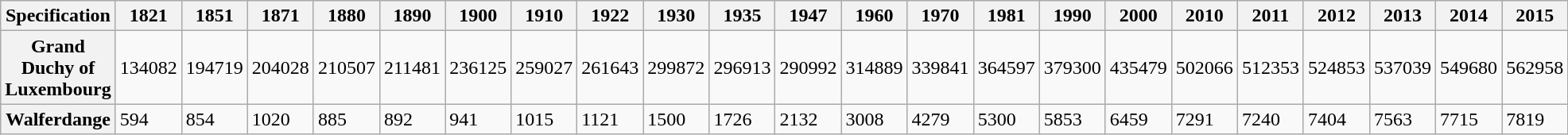<table class="wikitable">
<tr>
<th scope="col">Specification</th>
<th scope="col">1821</th>
<th scope="col">1851</th>
<th scope="col">1871</th>
<th scope="col">1880</th>
<th scope="col">1890</th>
<th scope="col">1900</th>
<th scope="col">1910</th>
<th scope="col">1922</th>
<th scope="col">1930</th>
<th scope="col">1935</th>
<th scope="col">1947</th>
<th scope="col">1960</th>
<th scope="col">1970</th>
<th scope="col">1981</th>
<th scope="col">1990</th>
<th scope="col">2000</th>
<th scope="col">2010</th>
<th scope="col">2011</th>
<th scope="col">2012</th>
<th scope="col">2013</th>
<th scope="col">2014</th>
<th scope="col">2015</th>
</tr>
<tr>
<th scope="row">Grand Duchy of Luxembourg</th>
<td>134082</td>
<td>194719</td>
<td>204028</td>
<td>210507</td>
<td>211481</td>
<td>236125</td>
<td>259027</td>
<td>261643</td>
<td>299872</td>
<td>296913</td>
<td>290992</td>
<td>314889</td>
<td>339841</td>
<td>364597</td>
<td>379300</td>
<td>435479</td>
<td>502066</td>
<td>512353</td>
<td>524853</td>
<td>537039</td>
<td>549680</td>
<td>562958</td>
</tr>
<tr>
<th scope="row">Walferdange</th>
<td>594</td>
<td>854</td>
<td>1020</td>
<td>885</td>
<td>892</td>
<td>941</td>
<td>1015</td>
<td>1121</td>
<td>1500</td>
<td>1726</td>
<td>2132</td>
<td>3008</td>
<td>4279</td>
<td>5300</td>
<td>5853</td>
<td>6459</td>
<td>7291</td>
<td>7240</td>
<td>7404</td>
<td>7563</td>
<td>7715</td>
<td>7819</td>
</tr>
</table>
